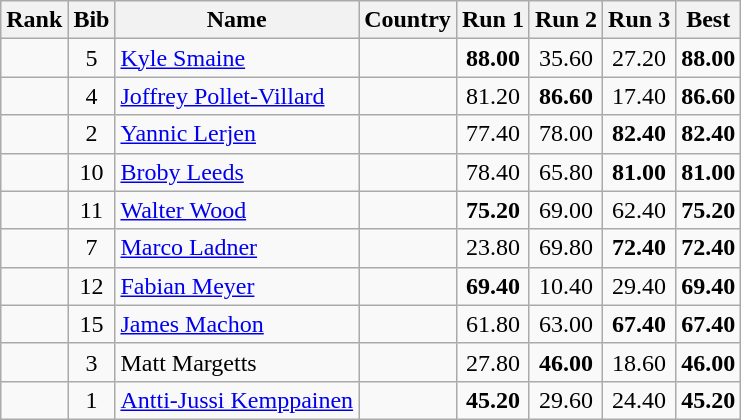<table class="wikitable sortable" style="text-align:center">
<tr>
<th>Rank</th>
<th>Bib</th>
<th>Name</th>
<th>Country</th>
<th>Run 1</th>
<th>Run 2</th>
<th>Run 3</th>
<th>Best</th>
</tr>
<tr>
<td></td>
<td>5</td>
<td align=left><a href='#'>Kyle Smaine</a></td>
<td align=left></td>
<td><strong>88.00</strong></td>
<td>35.60</td>
<td>27.20</td>
<td><strong>88.00</strong></td>
</tr>
<tr>
<td></td>
<td>4</td>
<td align=left><a href='#'>Joffrey Pollet-Villard</a></td>
<td align=left></td>
<td>81.20</td>
<td><strong>86.60</strong></td>
<td>17.40</td>
<td><strong>86.60</strong></td>
</tr>
<tr>
<td></td>
<td>2</td>
<td align=left><a href='#'>Yannic Lerjen</a></td>
<td align=left></td>
<td>77.40</td>
<td>78.00</td>
<td><strong>82.40</strong></td>
<td><strong>82.40</strong></td>
</tr>
<tr>
<td></td>
<td>10</td>
<td align=left><a href='#'>Broby Leeds</a></td>
<td align="left"></td>
<td>78.40</td>
<td>65.80</td>
<td><strong>81.00</strong></td>
<td><strong>81.00</strong></td>
</tr>
<tr>
<td></td>
<td>11</td>
<td align=left><a href='#'>Walter Wood</a></td>
<td align=left></td>
<td><strong>75.20</strong></td>
<td>69.00</td>
<td>62.40</td>
<td><strong>75.20</strong></td>
</tr>
<tr>
<td></td>
<td>7</td>
<td align=left><a href='#'>Marco Ladner</a></td>
<td align=left></td>
<td>23.80</td>
<td>69.80</td>
<td><strong>72.40</strong></td>
<td><strong>72.40</strong></td>
</tr>
<tr>
<td></td>
<td>12</td>
<td align=left><a href='#'>Fabian Meyer</a></td>
<td align="left"></td>
<td><strong>69.40</strong></td>
<td>10.40</td>
<td>29.40</td>
<td><strong>69.40</strong></td>
</tr>
<tr>
<td></td>
<td>15</td>
<td align=left><a href='#'>James Machon</a></td>
<td align=left></td>
<td>61.80</td>
<td>63.00</td>
<td><strong>67.40</strong></td>
<td><strong>67.40</strong></td>
</tr>
<tr>
<td></td>
<td>3</td>
<td align=left>Matt Margetts</td>
<td align=left></td>
<td>27.80</td>
<td><strong>46.00</strong></td>
<td>18.60</td>
<td><strong>46.00</strong></td>
</tr>
<tr>
<td></td>
<td>1</td>
<td align=left><a href='#'>Antti-Jussi Kemppainen</a></td>
<td align=left></td>
<td><strong>45.20</strong></td>
<td>29.60</td>
<td>24.40</td>
<td><strong>45.20</strong></td>
</tr>
</table>
